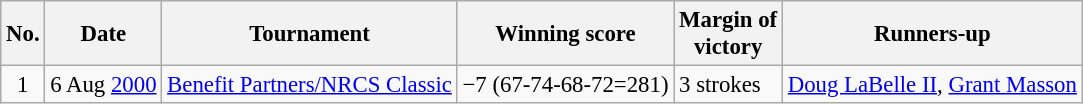<table class="wikitable" style="font-size:95%;">
<tr>
<th>No.</th>
<th>Date</th>
<th>Tournament</th>
<th>Winning score</th>
<th>Margin of<br>victory</th>
<th>Runners-up</th>
</tr>
<tr>
<td align=center>1</td>
<td align=right>6 Aug <a href='#'>2000</a></td>
<td><a href='#'>Benefit Partners/NRCS Classic</a></td>
<td>−7 (67-74-68-72=281)</td>
<td>3 strokes</td>
<td> <a href='#'>Doug LaBelle II</a>,  <a href='#'>Grant Masson</a></td>
</tr>
</table>
